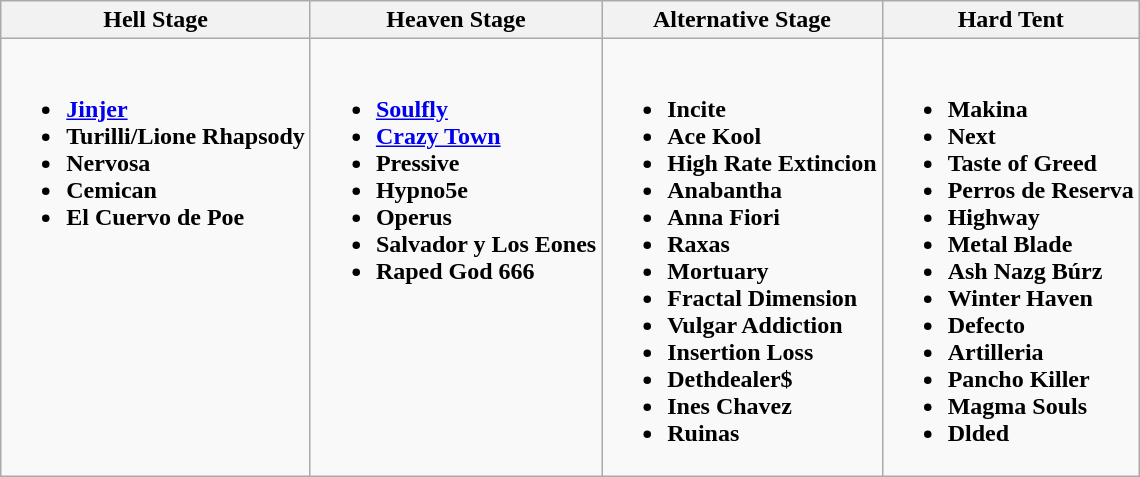<table class="wikitable">
<tr>
<th>Hell Stage</th>
<th>Heaven Stage</th>
<th>Alternative Stage</th>
<th>Hard Tent</th>
</tr>
<tr valign="top">
<td><br><ul><li><strong><a href='#'>Jinjer</a></strong></li><li><strong>Turilli/Lione Rhapsody</strong></li><li><strong>Nervosa</strong></li><li><strong>Cemican</strong></li><li><strong>El Cuervo de Poe</strong></li></ul></td>
<td><br><ul><li><strong><a href='#'>Soulfly</a></strong></li><li><strong><a href='#'>Crazy Town</a></strong></li><li><strong>Pressive</strong></li><li><strong>Hypno5e</strong></li><li><strong>Operus</strong></li><li><strong>Salvador y Los Eones</strong></li><li><strong>Raped God 666</strong></li></ul></td>
<td><br><ul><li><strong>Incite</strong></li><li><strong>Ace Kool</strong></li><li><strong>High Rate Extincion</strong></li><li><strong>Anabantha</strong></li><li><strong>Anna Fiori</strong></li><li><strong>Raxas</strong></li><li><strong>Mortuary</strong></li><li><strong>Fractal Dimension</strong></li><li><strong>Vulgar Addiction</strong></li><li><strong>Insertion Loss</strong></li><li><strong>Dethdealer$</strong></li><li><strong>Ines Chavez</strong></li><li><strong>Ruinas</strong></li></ul></td>
<td><br><ul><li><strong>Makina</strong></li><li><strong>Next</strong></li><li><strong>Taste of Greed</strong></li><li><strong>Perros de Reserva</strong></li><li><strong>Highway</strong></li><li><strong>Metal Blade</strong></li><li><strong>Ash Nazg Búrz</strong></li><li><strong>Winter Haven</strong></li><li><strong>Defecto</strong></li><li><strong>Artilleria</strong></li><li><strong>Pancho Killer</strong></li><li><strong>Magma Souls</strong></li><li><strong>Dlded</strong></li></ul></td>
</tr>
</table>
